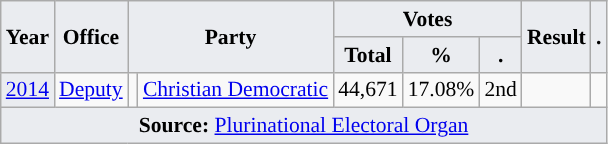<table class="wikitable" style="font-size:90%; text-align:center;">
<tr>
<th style="background-color:#EAECF0;" rowspan=2>Year</th>
<th style="background-color:#EAECF0;" rowspan=2>Office</th>
<th style="background-color:#EAECF0;" colspan=2 rowspan=2>Party</th>
<th style="background-color:#EAECF0;" colspan=3>Votes</th>
<th style="background-color:#EAECF0;" rowspan=2>Result</th>
<th style="background-color:#EAECF0;" rowspan=2>.</th>
</tr>
<tr>
<th style="background-color:#EAECF0;">Total</th>
<th style="background-color:#EAECF0;">%</th>
<th style="background-color:#EAECF0;">.</th>
</tr>
<tr>
<td style="background-color:#EAECF0;"><a href='#'>2014</a></td>
<td><a href='#'>Deputy</a></td>
<td style="background-color:"></td>
<td><a href='#'>Christian Democratic</a></td>
<td>44,671</td>
<td>17.08%</td>
<td>2nd</td>
<td></td>
<td></td>
</tr>
<tr>
<td style="background-color:#EAECF0;" colspan=9><strong>Source:</strong> <a href='#'>Plurinational Electoral Organ</a>  </td>
</tr>
</table>
